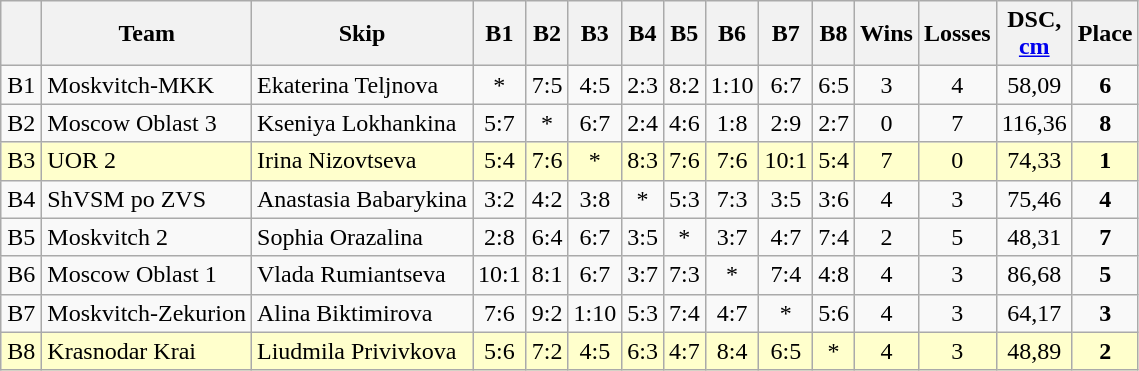<table class=wikitable style="text-align: center;">
<tr>
<th width=20></th>
<th>Team</th>
<th>Skip</th>
<th width=20>B1</th>
<th width=20>B2</th>
<th width=20>B3</th>
<th width=20>B4</th>
<th width=20>B5</th>
<th width=20>B6</th>
<th width=20>B7</th>
<th width=20>B8</th>
<th width=20>Wins</th>
<th width=20>Losses</th>
<th width=30>DSC, <a href='#'>cm</a></th>
<th width=20>Place</th>
</tr>
<tr>
<td>B1</td>
<td align="left">Moskvitch-MKK</td>
<td align="left">Ekaterina Teljnova</td>
<td>*</td>
<td>7:5</td>
<td>4:5</td>
<td>2:3</td>
<td>8:2</td>
<td>1:10</td>
<td>6:7</td>
<td>6:5</td>
<td>3</td>
<td>4</td>
<td>58,09</td>
<td><strong>6</strong></td>
</tr>
<tr>
<td>B2</td>
<td align="left">Moscow Oblast 3</td>
<td align="left">Kseniya Lokhankina</td>
<td>5:7</td>
<td>*</td>
<td>6:7</td>
<td>2:4</td>
<td>4:6</td>
<td>1:8</td>
<td>2:9</td>
<td>2:7</td>
<td>0</td>
<td>7</td>
<td>116,36</td>
<td><strong>8</strong></td>
</tr>
<tr bgcolor=#ffc>
<td>B3</td>
<td align="left">UOR 2</td>
<td align="left">Irina Nizovtseva</td>
<td>5:4</td>
<td>7:6</td>
<td>*</td>
<td>8:3</td>
<td>7:6</td>
<td>7:6</td>
<td>10:1</td>
<td>5:4</td>
<td>7</td>
<td>0</td>
<td>74,33</td>
<td><strong>1</strong></td>
</tr>
<tr>
<td>B4</td>
<td align="left">ShVSM po ZVS</td>
<td align="left">Anastasia Babarykina</td>
<td>3:2</td>
<td>4:2</td>
<td>3:8</td>
<td>*</td>
<td>5:3</td>
<td>7:3</td>
<td>3:5</td>
<td>3:6</td>
<td>4</td>
<td>3</td>
<td>75,46</td>
<td><strong>4</strong></td>
</tr>
<tr>
<td>B5</td>
<td align="left">Moskvitch 2</td>
<td align="left">Sophia Orazalina</td>
<td>2:8</td>
<td>6:4</td>
<td>6:7</td>
<td>3:5</td>
<td>*</td>
<td>3:7</td>
<td>4:7</td>
<td>7:4</td>
<td>2</td>
<td>5</td>
<td>48,31</td>
<td><strong>7</strong></td>
</tr>
<tr>
<td>B6</td>
<td align="left">Moscow Oblast 1</td>
<td align="left">Vlada Rumiantseva</td>
<td>10:1</td>
<td>8:1</td>
<td>6:7</td>
<td>3:7</td>
<td>7:3</td>
<td>*</td>
<td>7:4</td>
<td>4:8</td>
<td>4</td>
<td>3</td>
<td>86,68</td>
<td><strong>5</strong></td>
</tr>
<tr>
<td>B7</td>
<td align="left">Moskvitch-Zekurion</td>
<td align="left">Alina Biktimirova</td>
<td>7:6</td>
<td>9:2</td>
<td>1:10</td>
<td>5:3</td>
<td>7:4</td>
<td>4:7</td>
<td>*</td>
<td>5:6</td>
<td>4</td>
<td>3</td>
<td>64,17</td>
<td><strong>3</strong></td>
</tr>
<tr bgcolor=#ffc>
<td>B8</td>
<td align="left">Krasnodar Krai</td>
<td align="left">Liudmila Privivkova</td>
<td>5:6</td>
<td>7:2</td>
<td>4:5</td>
<td>6:3</td>
<td>4:7</td>
<td>8:4</td>
<td>6:5</td>
<td>*</td>
<td>4</td>
<td>3</td>
<td>48,89</td>
<td><strong>2</strong></td>
</tr>
</table>
